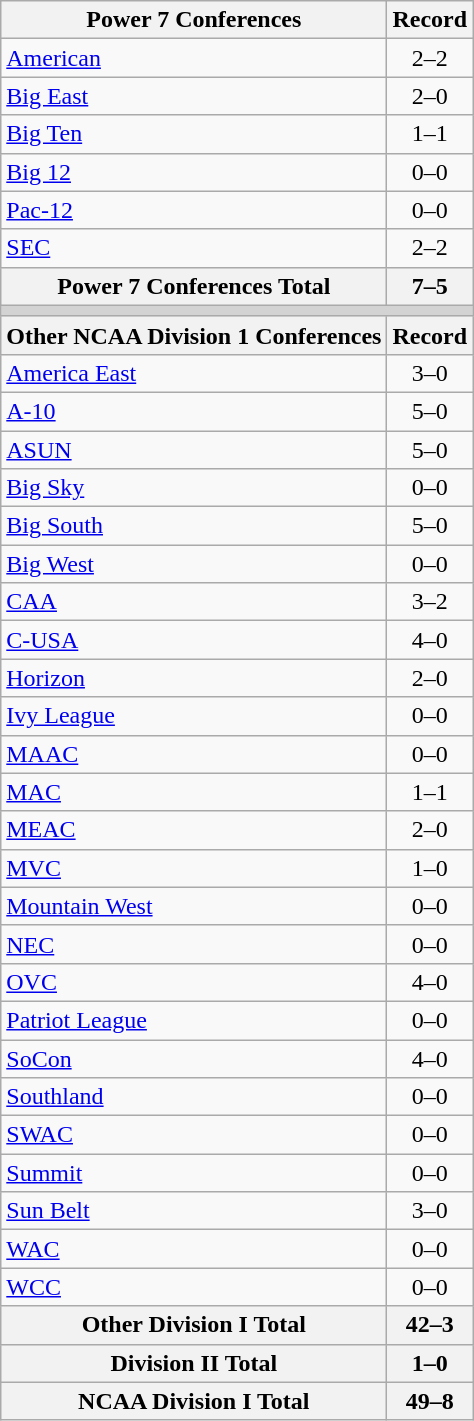<table class="wikitable">
<tr>
<th>Power 7 Conferences</th>
<th>Record</th>
</tr>
<tr>
<td><a href='#'>American</a></td>
<td align=center>2–2</td>
</tr>
<tr>
<td><a href='#'>Big East</a></td>
<td align=center>2–0</td>
</tr>
<tr>
<td><a href='#'>Big Ten</a></td>
<td align=center>1–1</td>
</tr>
<tr>
<td><a href='#'>Big 12</a></td>
<td align=center>0–0</td>
</tr>
<tr>
<td><a href='#'>Pac-12</a></td>
<td align=center>0–0</td>
</tr>
<tr>
<td><a href='#'>SEC</a></td>
<td align=center>2–2</td>
</tr>
<tr>
<th>Power 7 Conferences Total</th>
<th>7–5</th>
</tr>
<tr>
<th colspan="2" style="background:lightgrey;"></th>
</tr>
<tr>
<th>Other NCAA Division 1 Conferences</th>
<th>Record</th>
</tr>
<tr>
<td><a href='#'>America East</a></td>
<td align=center>3–0</td>
</tr>
<tr>
<td><a href='#'>A-10</a></td>
<td align=center>5–0</td>
</tr>
<tr>
<td><a href='#'>ASUN</a></td>
<td align=center>5–0</td>
</tr>
<tr>
<td><a href='#'>Big Sky</a></td>
<td align=center>0–0</td>
</tr>
<tr>
<td><a href='#'>Big South</a></td>
<td align=center>5–0</td>
</tr>
<tr>
<td><a href='#'>Big West</a></td>
<td align=center>0–0</td>
</tr>
<tr>
<td><a href='#'>CAA</a></td>
<td align=center>3–2</td>
</tr>
<tr>
<td><a href='#'>C-USA</a></td>
<td align=center>4–0</td>
</tr>
<tr>
<td><a href='#'>Horizon</a></td>
<td align=center>2–0</td>
</tr>
<tr>
<td><a href='#'>Ivy League</a></td>
<td align=center>0–0</td>
</tr>
<tr>
<td><a href='#'>MAAC</a></td>
<td align=center>0–0</td>
</tr>
<tr>
<td><a href='#'>MAC</a></td>
<td align=center>1–1</td>
</tr>
<tr>
<td><a href='#'>MEAC</a></td>
<td align=center>2–0</td>
</tr>
<tr>
<td><a href='#'>MVC</a></td>
<td align=center>1–0</td>
</tr>
<tr>
<td><a href='#'>Mountain West</a></td>
<td align=center>0–0</td>
</tr>
<tr>
<td><a href='#'>NEC</a></td>
<td align=center>0–0</td>
</tr>
<tr>
<td><a href='#'>OVC</a></td>
<td align=center>4–0</td>
</tr>
<tr>
<td><a href='#'>Patriot League</a></td>
<td align=center>0–0</td>
</tr>
<tr>
<td><a href='#'>SoCon</a></td>
<td align=center>4–0</td>
</tr>
<tr>
<td><a href='#'>Southland</a></td>
<td align=center>0–0</td>
</tr>
<tr>
<td><a href='#'>SWAC</a></td>
<td align=center>0–0</td>
</tr>
<tr>
<td><a href='#'>Summit</a></td>
<td align=center>0–0</td>
</tr>
<tr>
<td><a href='#'>Sun Belt</a></td>
<td align=center>3–0</td>
</tr>
<tr>
<td><a href='#'>WAC</a></td>
<td align=center>0–0</td>
</tr>
<tr>
<td><a href='#'>WCC</a></td>
<td align=center>0–0</td>
</tr>
<tr>
<th>Other Division I Total</th>
<th>42–3</th>
</tr>
<tr>
<th>Division II Total</th>
<th>1–0</th>
</tr>
<tr>
<th>NCAA Division I Total</th>
<th>49–8</th>
</tr>
</table>
